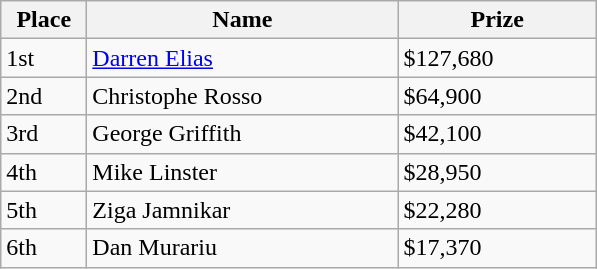<table class="wikitable">
<tr>
<th style="width:50px;">Place</th>
<th style="width:200px;">Name</th>
<th style="width:125px;">Prize</th>
</tr>
<tr>
<td>1st</td>
<td> <a href='#'>Darren Elias</a></td>
<td>$127,680</td>
</tr>
<tr>
<td>2nd</td>
<td> Christophe Rosso</td>
<td>$64,900</td>
</tr>
<tr>
<td>3rd</td>
<td>  George Griffith</td>
<td>$42,100</td>
</tr>
<tr>
<td>4th</td>
<td> Mike Linster</td>
<td>$28,950</td>
</tr>
<tr>
<td>5th</td>
<td> Ziga Jamnikar</td>
<td>$22,280</td>
</tr>
<tr>
<td>6th</td>
<td>  Dan Murariu</td>
<td>$17,370</td>
</tr>
</table>
